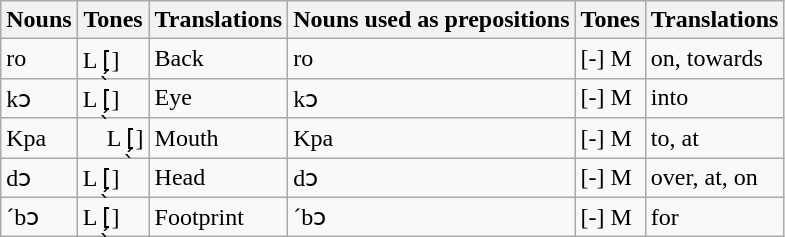<table class="wikitable">
<tr>
<th>Nouns</th>
<th>Tones</th>
<th>Translations</th>
<th>Nouns used as prepositions</th>
<th>Tones</th>
<th>Translations</th>
</tr>
<tr>
<td>ro</td>
<td>L [̗̖]</td>
<td>Back</td>
<td>ro</td>
<td>[-]  M</td>
<td>on, towards</td>
</tr>
<tr>
<td>kɔ</td>
<td>L [̗̖]</td>
<td>Eye</td>
<td>kɔ</td>
<td>[-]  M</td>
<td>into</td>
</tr>
<tr>
<td>Kpa</td>
<td>    L [̗̖]</td>
<td>Mouth</td>
<td>Kpa</td>
<td>[-]  M</td>
<td>to, at</td>
</tr>
<tr>
<td>dɔ</td>
<td>L [̗̖]</td>
<td>Head</td>
<td>dɔ</td>
<td>[-]  M</td>
<td>over, at, on</td>
</tr>
<tr>
<td>´bɔ</td>
<td>L [̗̖]</td>
<td>Footprint</td>
<td>´bɔ</td>
<td>[-]  M</td>
<td>for</td>
</tr>
</table>
